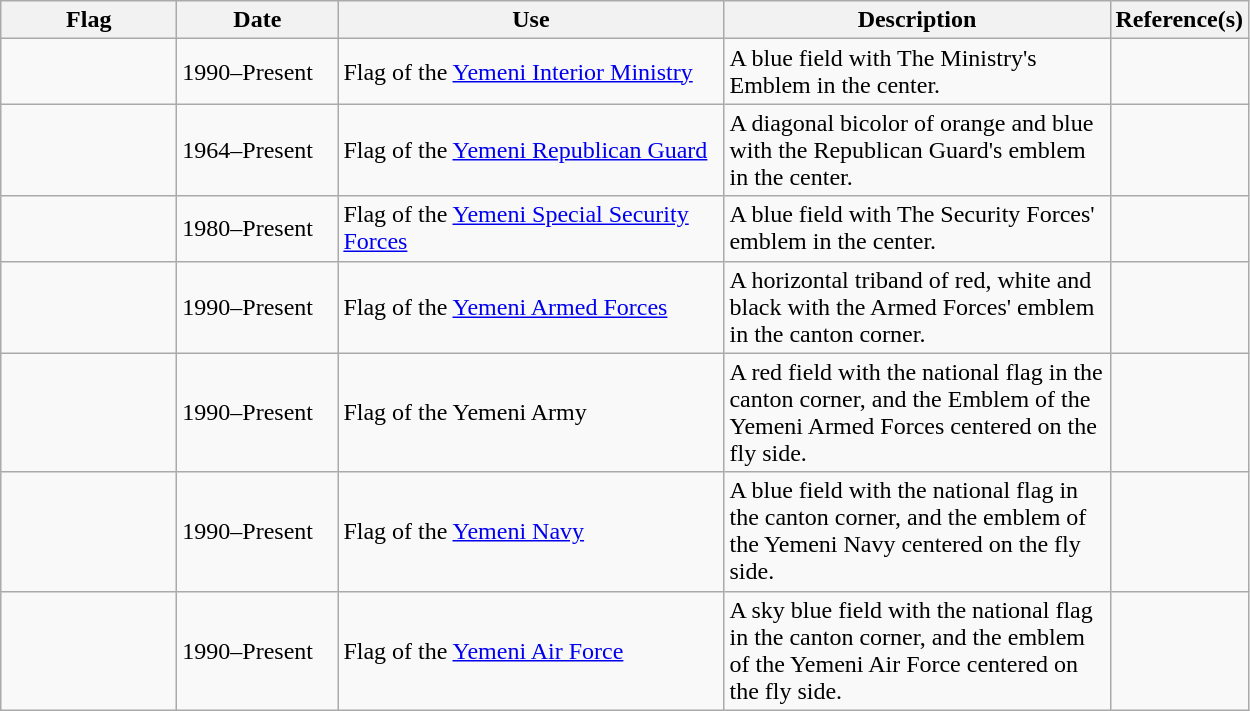<table class="wikitable">
<tr>
<th style="width:110px;">Flag</th>
<th style="width:100px;">Date</th>
<th style="width:250px;">Use</th>
<th style="width:250px;">Description</th>
<th>Reference(s)</th>
</tr>
<tr>
<td></td>
<td>1990–Present</td>
<td>Flag of the <a href='#'>Yemeni Interior Ministry</a></td>
<td>A blue field with The Ministry's Emblem in the center.</td>
<td></td>
</tr>
<tr>
<td></td>
<td>1964–Present</td>
<td>Flag of the <a href='#'>Yemeni Republican Guard</a></td>
<td>A diagonal bicolor of orange and blue with the Republican Guard's emblem in the center.</td>
<td></td>
</tr>
<tr>
<td></td>
<td>1980–Present</td>
<td>Flag of the <a href='#'>Yemeni Special Security Forces</a></td>
<td>A blue field with The Security Forces' emblem in the center.</td>
<td></td>
</tr>
<tr>
<td></td>
<td>1990–Present</td>
<td>Flag of the <a href='#'>Yemeni Armed Forces</a></td>
<td>A horizontal triband of red, white and black with the Armed Forces' emblem in the canton corner.</td>
<td></td>
</tr>
<tr>
<td></td>
<td>1990–Present</td>
<td>Flag of the Yemeni Army</td>
<td>A red field with the national flag in the canton corner, and the Emblem of the Yemeni Armed Forces centered on the fly side.</td>
<td></td>
</tr>
<tr>
<td></td>
<td>1990–Present</td>
<td>Flag of the <a href='#'>Yemeni Navy</a></td>
<td>A blue field with the national flag in the canton corner, and the emblem of the Yemeni Navy centered on the fly side.</td>
<td></td>
</tr>
<tr>
<td></td>
<td>1990–Present</td>
<td>Flag of the <a href='#'>Yemeni Air Force</a></td>
<td>A sky blue field with the national flag in the canton corner, and the emblem of the Yemeni Air Force centered on the fly side.</td>
<td></td>
</tr>
</table>
